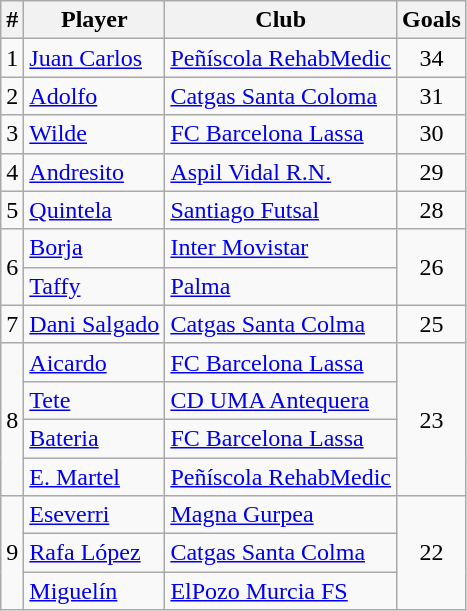<table class="wikitable sortable" style="text-align:center">
<tr>
<th>#</th>
<th>Player</th>
<th>Club</th>
<th>Goals</th>
</tr>
<tr>
<td>1</td>
<td align="left"> <a href='#'>Juan Carlos</a></td>
<td align="left"><a href='#'>Peñíscola RehabMedic</a></td>
<td>34</td>
</tr>
<tr>
<td>2</td>
<td align="left"> <a href='#'>Adolfo</a></td>
<td align="left"><a href='#'>Catgas Santa Coloma</a></td>
<td>31</td>
</tr>
<tr>
<td>3</td>
<td align="left"> <a href='#'>Wilde</a></td>
<td align="left"><a href='#'>FC Barcelona Lassa</a></td>
<td>30</td>
</tr>
<tr>
<td>4</td>
<td align="left"> <a href='#'>Andresito</a></td>
<td align="left"><a href='#'>Aspil Vidal R.N.</a></td>
<td>29</td>
</tr>
<tr>
<td>5</td>
<td align="left"> <a href='#'>Quintela</a></td>
<td align="left"><a href='#'>Santiago Futsal</a></td>
<td>28</td>
</tr>
<tr>
<td rowspan="2">6</td>
<td align="left"> <a href='#'>Borja</a></td>
<td align="left"><a href='#'>Inter Movistar</a></td>
<td rowspan="2">26</td>
</tr>
<tr>
<td align="left"> <a href='#'>Taffy</a></td>
<td align="left"><a href='#'>Palma</a></td>
</tr>
<tr>
<td>7</td>
<td align="left"> <a href='#'>Dani Salgado</a></td>
<td align="left"><a href='#'>Catgas Santa Colma</a></td>
<td>25</td>
</tr>
<tr>
<td rowspan="4">8</td>
<td align="left"> <a href='#'>Aicardo</a></td>
<td align="left"><a href='#'>FC Barcelona Lassa</a></td>
<td rowspan="4">23</td>
</tr>
<tr>
<td align="left"> <a href='#'>Tete</a></td>
<td align="left"><a href='#'>CD UMA Antequera</a></td>
</tr>
<tr>
<td align="left"> <a href='#'>Bateria</a></td>
<td align="left"><a href='#'>FC Barcelona Lassa</a></td>
</tr>
<tr>
<td align="left"> <a href='#'>E. Martel</a></td>
<td align="left"><a href='#'>Peñíscola RehabMedic</a></td>
</tr>
<tr>
<td rowspan="3">9</td>
<td align="left"> <a href='#'>Eseverri</a></td>
<td align="left"><a href='#'>Magna Gurpea</a></td>
<td rowspan="3">22</td>
</tr>
<tr>
<td align="left"> <a href='#'>Rafa López</a></td>
<td align="left"><a href='#'>Catgas Santa Colma</a></td>
</tr>
<tr>
<td align="left"> <a href='#'>Miguelín</a></td>
<td align="left"><a href='#'>ElPozo Murcia FS</a></td>
</tr>
</table>
